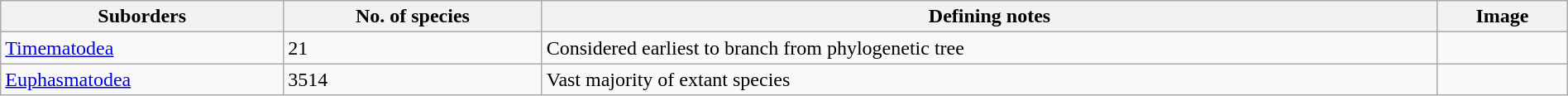<table class="wikitable" style="margin:auto; width:100%;">
<tr>
<th>Suborders</th>
<th>No. of species</th>
<th>Defining notes</th>
<th>Image</th>
</tr>
<tr>
<td><a href='#'>Timematodea</a></td>
<td>21</td>
<td>Considered earliest to branch from phylogenetic tree</td>
<td></td>
</tr>
<tr>
<td><a href='#'>Euphasmatodea</a></td>
<td>3514</td>
<td>Vast majority of extant species</td>
<td></td>
</tr>
</table>
